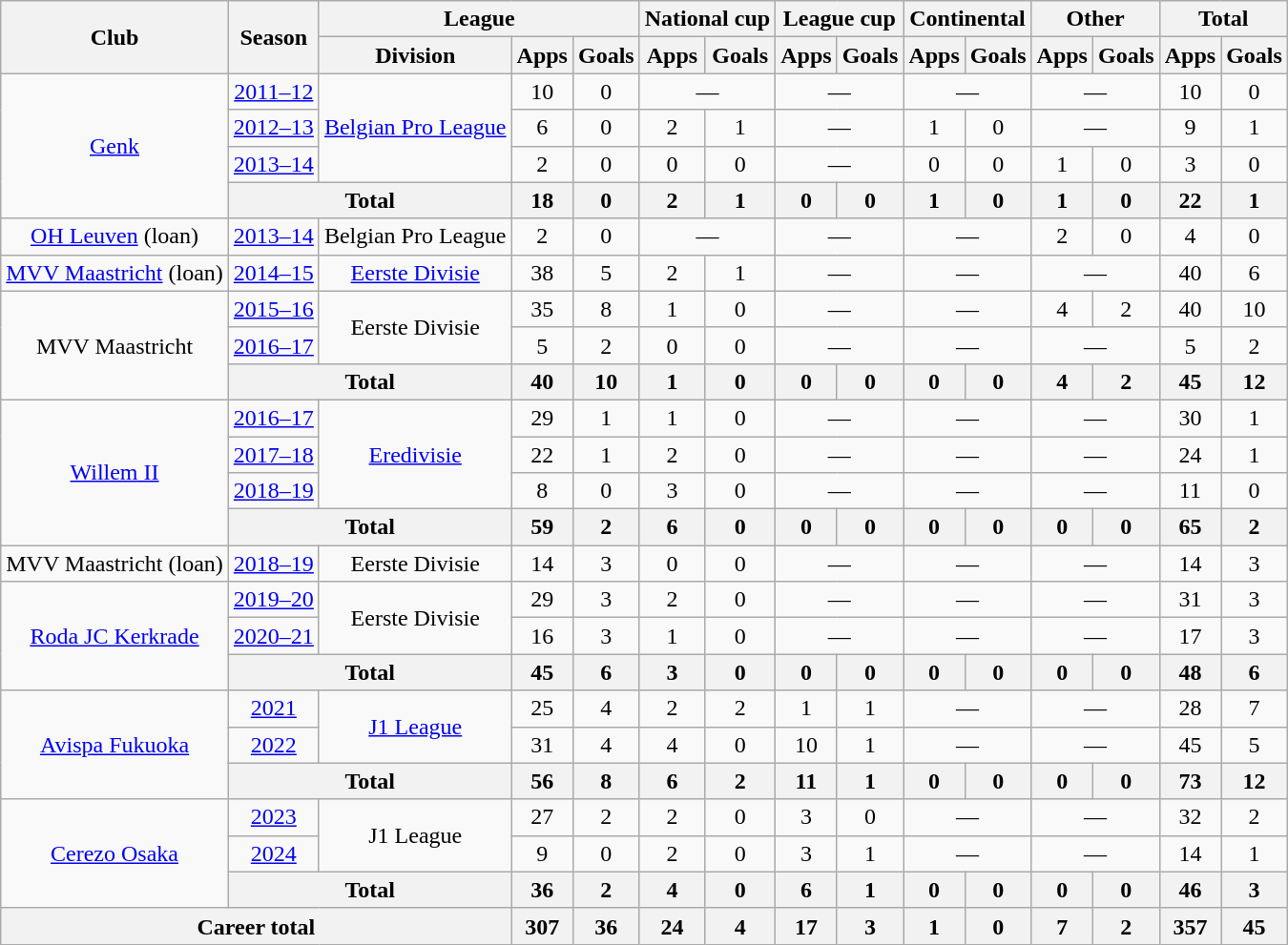<table class="wikitable" style="text-align:center">
<tr>
<th rowspan="2">Club</th>
<th rowspan="2">Season</th>
<th colspan="3">League</th>
<th colspan="2">National cup</th>
<th colspan="2">League cup</th>
<th colspan="2">Continental</th>
<th colspan="2">Other</th>
<th colspan="2">Total</th>
</tr>
<tr>
<th>Division</th>
<th>Apps</th>
<th>Goals</th>
<th>Apps</th>
<th>Goals</th>
<th>Apps</th>
<th>Goals</th>
<th>Apps</th>
<th>Goals</th>
<th>Apps</th>
<th>Goals</th>
<th>Apps</th>
<th>Goals</th>
</tr>
<tr>
<td rowspan="4"><a href='#'>Genk</a></td>
<td><a href='#'>2011–12</a></td>
<td rowspan="3"><a href='#'>Belgian Pro League</a></td>
<td>10</td>
<td>0</td>
<td colspan="2">—</td>
<td colspan="2">—</td>
<td colspan="2">—</td>
<td colspan="2">—</td>
<td>10</td>
<td>0</td>
</tr>
<tr>
<td><a href='#'>2012–13</a></td>
<td>6</td>
<td>0</td>
<td>2</td>
<td>1</td>
<td colspan="2">—</td>
<td>1</td>
<td>0</td>
<td colspan="2">—</td>
<td>9</td>
<td>1</td>
</tr>
<tr>
<td><a href='#'>2013–14</a></td>
<td>2</td>
<td>0</td>
<td>0</td>
<td>0</td>
<td colspan="2">—</td>
<td>0</td>
<td>0</td>
<td>1</td>
<td>0</td>
<td>3</td>
<td>0</td>
</tr>
<tr>
<th colspan="2">Total</th>
<th>18</th>
<th>0</th>
<th>2</th>
<th>1</th>
<th>0</th>
<th>0</th>
<th>1</th>
<th>0</th>
<th>1</th>
<th>0</th>
<th>22</th>
<th>1</th>
</tr>
<tr>
<td><a href='#'>OH Leuven</a> (loan)</td>
<td><a href='#'>2013–14</a></td>
<td>Belgian Pro League</td>
<td>2</td>
<td>0</td>
<td colspan="2">—</td>
<td colspan="2">—</td>
<td colspan="2">—</td>
<td>2</td>
<td>0</td>
<td>4</td>
<td>0</td>
</tr>
<tr>
<td><a href='#'>MVV Maastricht</a> (loan)</td>
<td><a href='#'>2014–15</a></td>
<td><a href='#'>Eerste Divisie</a></td>
<td>38</td>
<td>5</td>
<td>2</td>
<td>1</td>
<td colspan="2">—</td>
<td colspan="2">—</td>
<td colspan="2">—</td>
<td>40</td>
<td>6</td>
</tr>
<tr>
<td rowspan="3">MVV Maastricht</td>
<td><a href='#'>2015–16</a></td>
<td rowspan="2">Eerste Divisie</td>
<td>35</td>
<td>8</td>
<td>1</td>
<td>0</td>
<td colspan="2">—</td>
<td colspan="2">—</td>
<td>4</td>
<td>2</td>
<td>40</td>
<td>10</td>
</tr>
<tr>
<td><a href='#'>2016–17</a></td>
<td>5</td>
<td>2</td>
<td>0</td>
<td>0</td>
<td colspan="2">—</td>
<td colspan="2">—</td>
<td colspan="2">—</td>
<td>5</td>
<td>2</td>
</tr>
<tr>
<th colspan="2">Total</th>
<th>40</th>
<th>10</th>
<th>1</th>
<th>0</th>
<th>0</th>
<th>0</th>
<th>0</th>
<th>0</th>
<th>4</th>
<th>2</th>
<th>45</th>
<th>12</th>
</tr>
<tr>
<td rowspan="4"><a href='#'>Willem II</a></td>
<td><a href='#'>2016–17</a></td>
<td rowspan="3"><a href='#'>Eredivisie</a></td>
<td>29</td>
<td>1</td>
<td>1</td>
<td>0</td>
<td colspan="2">—</td>
<td colspan="2">—</td>
<td colspan="2">—</td>
<td>30</td>
<td>1</td>
</tr>
<tr>
<td><a href='#'>2017–18</a></td>
<td>22</td>
<td>1</td>
<td>2</td>
<td>0</td>
<td colspan="2">—</td>
<td colspan="2">—</td>
<td colspan="2">—</td>
<td>24</td>
<td>1</td>
</tr>
<tr>
<td><a href='#'>2018–19</a></td>
<td>8</td>
<td>0</td>
<td>3</td>
<td>0</td>
<td colspan="2">—</td>
<td colspan="2">—</td>
<td colspan="2">—</td>
<td>11</td>
<td>0</td>
</tr>
<tr>
<th colspan="2">Total</th>
<th>59</th>
<th>2</th>
<th>6</th>
<th>0</th>
<th>0</th>
<th>0</th>
<th>0</th>
<th>0</th>
<th>0</th>
<th>0</th>
<th>65</th>
<th>2</th>
</tr>
<tr>
<td>MVV Maastricht (loan)</td>
<td><a href='#'>2018–19</a></td>
<td>Eerste Divisie</td>
<td>14</td>
<td>3</td>
<td>0</td>
<td>0</td>
<td colspan="2">—</td>
<td colspan="2">—</td>
<td colspan="2">—</td>
<td>14</td>
<td>3</td>
</tr>
<tr>
<td rowspan="3"><a href='#'>Roda JC Kerkrade</a></td>
<td><a href='#'>2019–20</a></td>
<td rowspan="2">Eerste Divisie</td>
<td>29</td>
<td>3</td>
<td>2</td>
<td>0</td>
<td colspan="2">—</td>
<td colspan="2">—</td>
<td colspan="2">—</td>
<td>31</td>
<td>3</td>
</tr>
<tr>
<td><a href='#'>2020–21</a></td>
<td>16</td>
<td>3</td>
<td>1</td>
<td>0</td>
<td colspan="2">—</td>
<td colspan="2">—</td>
<td colspan="2">—</td>
<td>17</td>
<td>3</td>
</tr>
<tr>
<th colspan="2">Total</th>
<th>45</th>
<th>6</th>
<th>3</th>
<th>0</th>
<th>0</th>
<th>0</th>
<th>0</th>
<th>0</th>
<th>0</th>
<th>0</th>
<th>48</th>
<th>6</th>
</tr>
<tr>
<td rowspan="3"><a href='#'>Avispa Fukuoka</a></td>
<td><a href='#'>2021</a></td>
<td rowspan="2"><a href='#'>J1 League</a></td>
<td>25</td>
<td>4</td>
<td>2</td>
<td>2</td>
<td>1</td>
<td>1</td>
<td colspan="2">—</td>
<td colspan="2">—</td>
<td>28</td>
<td>7</td>
</tr>
<tr>
<td><a href='#'>2022</a></td>
<td>31</td>
<td>4</td>
<td>4</td>
<td>0</td>
<td>10</td>
<td>1</td>
<td colspan="2">—</td>
<td colspan="2">—</td>
<td>45</td>
<td>5</td>
</tr>
<tr>
<th colspan="2">Total</th>
<th>56</th>
<th>8</th>
<th>6</th>
<th>2</th>
<th>11</th>
<th>1</th>
<th>0</th>
<th>0</th>
<th>0</th>
<th>0</th>
<th>73</th>
<th>12</th>
</tr>
<tr>
<td rowspan="3"><a href='#'>Cerezo Osaka</a></td>
<td><a href='#'>2023</a></td>
<td rowspan="2">J1 League</td>
<td>27</td>
<td>2</td>
<td>2</td>
<td>0</td>
<td>3</td>
<td>0</td>
<td colspan="2">—</td>
<td colspan="2">—</td>
<td>32</td>
<td>2</td>
</tr>
<tr>
<td><a href='#'>2024</a></td>
<td>9</td>
<td>0</td>
<td>2</td>
<td>0</td>
<td>3</td>
<td>1</td>
<td colspan="2">—</td>
<td colspan="2">—</td>
<td>14</td>
<td>1</td>
</tr>
<tr>
<th colspan="2">Total</th>
<th>36</th>
<th>2</th>
<th>4</th>
<th>0</th>
<th>6</th>
<th>1</th>
<th>0</th>
<th>0</th>
<th>0</th>
<th>0</th>
<th>46</th>
<th>3</th>
</tr>
<tr>
<th colspan="3">Career total</th>
<th>307</th>
<th>36</th>
<th>24</th>
<th>4</th>
<th>17</th>
<th>3</th>
<th>1</th>
<th>0</th>
<th>7</th>
<th>2</th>
<th>357</th>
<th>45</th>
</tr>
</table>
